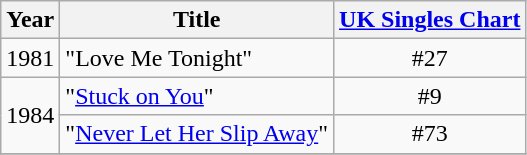<table class="wikitable">
<tr>
<th>Year</th>
<th>Title</th>
<th><a href='#'>UK Singles Chart</a></th>
</tr>
<tr>
<td>1981</td>
<td>"Love Me Tonight"</td>
<td align="center">#27</td>
</tr>
<tr>
<td rowspan=2>1984</td>
<td>"<a href='#'>Stuck on You</a>"</td>
<td align="center">#9</td>
</tr>
<tr>
<td>"<a href='#'>Never Let Her Slip Away</a>"</td>
<td align="center">#73</td>
</tr>
<tr>
</tr>
</table>
